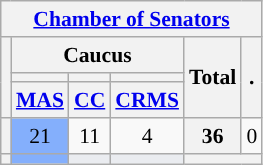<table class="wikitable" style="font-size: 90%; text-align:center;">
<tr>
<th colspan=6><a href='#'>Chamber of Senators</a></th>
</tr>
<tr>
<th rowspan=3></th>
<th colspan=3>Caucus<br></th>
<th rowspan=3>Total</th>
<th rowspan=3>.</th>
</tr>
<tr>
<th style="background-color:"></th>
<th style="background-color:"></th>
<th style="background-color:"></th>
</tr>
<tr>
<th><a href='#'>MAS</a></th>
<th><a href='#'>CC</a></th>
<th><a href='#'>CRMS</a></th>
</tr>
<tr>
<th bgcolor="#EAECF0"></th>
<td style="background-color:#84AFFC;">21</td>
<td>11</td>
<td>4</td>
<th bgcolor="#EAECF0">36</th>
<td>0</td>
</tr>
<tr>
<th bgcolor="#EAECF0"></th>
<td style="background-color:#84AFFC;"><strong></strong></td>
<td bgcolor="#EAECF0"></td>
<td bgcolor="#EAECF0"></td>
<th bgcolor="#EAECF0" colspan=2></th>
</tr>
</table>
